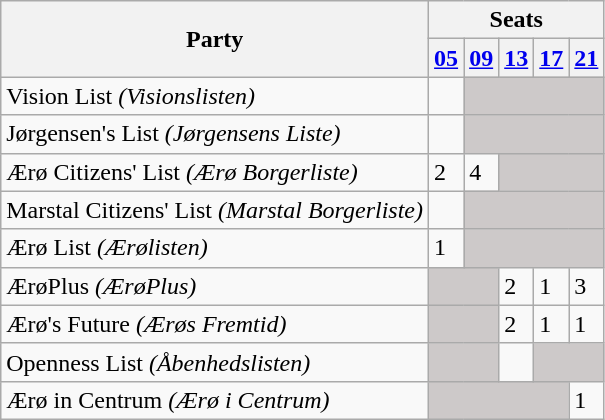<table class="wikitable">
<tr>
<th rowspan=2>Party</th>
<th colspan=11>Seats</th>
</tr>
<tr>
<th><a href='#'>05</a></th>
<th><a href='#'>09</a></th>
<th><a href='#'>13</a></th>
<th><a href='#'>17</a></th>
<th><a href='#'>21</a></th>
</tr>
<tr>
<td>Vision List <em>(Visionslisten)</em></td>
<td></td>
<td style="background:#CDC9C9;" colspan=4></td>
</tr>
<tr>
<td>Jørgensen's List <em>(Jørgensens Liste)</em></td>
<td></td>
<td style="background:#CDC9C9;" colspan=4></td>
</tr>
<tr>
<td>Ærø Citizens' List <em>(Ærø Borgerliste)</em></td>
<td>2</td>
<td>4</td>
<td style="background:#CDC9C9;" colspan=3></td>
</tr>
<tr>
<td>Marstal Citizens' List <em>(Marstal Borgerliste)</em></td>
<td></td>
<td style="background:#CDC9C9;" colspan=4></td>
</tr>
<tr>
<td>Ærø List <em>(Ærølisten)</em></td>
<td>1</td>
<td style="background:#CDC9C9;" colspan=4></td>
</tr>
<tr>
<td>ÆrøPlus <em>(ÆrøPlus)</em></td>
<td style="background:#CDC9C9;" colspan=2></td>
<td>2</td>
<td>1</td>
<td>3</td>
</tr>
<tr>
<td>Ærø's Future <em>(Ærøs Fremtid)</em></td>
<td style="background:#CDC9C9;" colspan=2></td>
<td>2</td>
<td>1</td>
<td>1</td>
</tr>
<tr>
<td>Openness List <em>(Åbenhedslisten)</em></td>
<td style="background:#CDC9C9;" colspan=2></td>
<td></td>
<td style="background:#CDC9C9;" colspan=2></td>
</tr>
<tr>
<td>Ærø in Centrum <em>(Ærø i Centrum)</em></td>
<td style="background:#CDC9C9;" colspan=4></td>
<td>1</td>
</tr>
</table>
